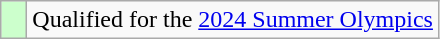<table class="wikitable" style="text-align: left;">
<tr>
<td width=10px bgcolor=#ccffcc></td>
<td>Qualified for the <a href='#'>2024 Summer Olympics</a></td>
</tr>
</table>
